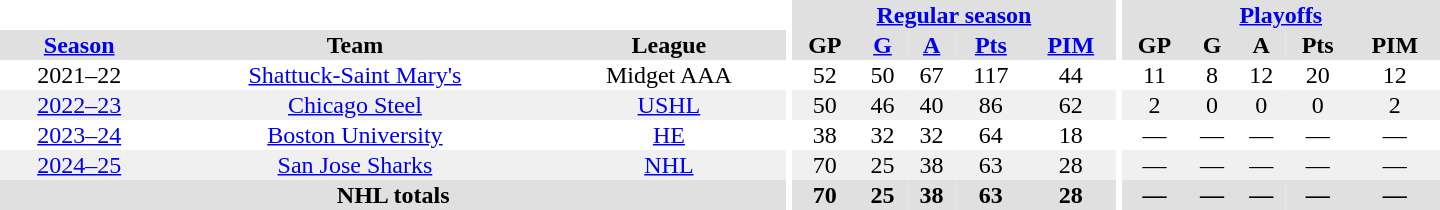<table border="0" cellpadding="1" cellspacing="0" style="text-align:center; width:60em">
<tr bgcolor="#e0e0e0">
<th colspan="3" bgcolor="#ffffff"></th>
<th rowspan="100" bgcolor="#ffffff"></th>
<th colspan="5"><a href='#'>Regular season</a></th>
<th rowspan="100" bgcolor="#ffffff"></th>
<th colspan="5"><a href='#'>Playoffs</a></th>
</tr>
<tr bgcolor="#e0e0e0">
<th><a href='#'>Season</a></th>
<th>Team</th>
<th>League</th>
<th>GP</th>
<th><a href='#'>G</a></th>
<th><a href='#'>A</a></th>
<th><a href='#'>Pts</a></th>
<th><a href='#'>PIM</a></th>
<th>GP</th>
<th>G</th>
<th>A</th>
<th>Pts</th>
<th>PIM</th>
</tr>
<tr>
<td>2021–22</td>
<td><a href='#'>Shattuck-Saint Mary's</a></td>
<td>Midget AAA</td>
<td>52</td>
<td>50</td>
<td>67</td>
<td>117</td>
<td>44</td>
<td>11</td>
<td>8</td>
<td>12</td>
<td>20</td>
<td>12</td>
</tr>
<tr bgcolor="#f0f0f0">
<td><a href='#'>2022–23</a></td>
<td><a href='#'>Chicago Steel</a></td>
<td><a href='#'>USHL</a></td>
<td>50</td>
<td>46</td>
<td>40</td>
<td>86</td>
<td>62</td>
<td>2</td>
<td>0</td>
<td>0</td>
<td>0</td>
<td>2</td>
</tr>
<tr>
<td><a href='#'>2023–24</a></td>
<td><a href='#'>Boston University</a></td>
<td><a href='#'>HE</a></td>
<td>38</td>
<td>32</td>
<td>32</td>
<td>64</td>
<td>18</td>
<td>—</td>
<td>—</td>
<td>—</td>
<td>—</td>
<td>—</td>
</tr>
<tr bgcolor="#f0f0f0">
<td><a href='#'>2024–25</a></td>
<td><a href='#'>San Jose Sharks</a></td>
<td><a href='#'>NHL</a></td>
<td>70</td>
<td>25</td>
<td>38</td>
<td>63</td>
<td>28</td>
<td>—</td>
<td>—</td>
<td>—</td>
<td>—</td>
<td>—</td>
</tr>
<tr bgcolor="#e0e0e0">
<th colspan="3">NHL totals</th>
<th>70</th>
<th>25</th>
<th>38</th>
<th>63</th>
<th>28</th>
<th>—</th>
<th>—</th>
<th>—</th>
<th>—</th>
<th>—</th>
</tr>
</table>
